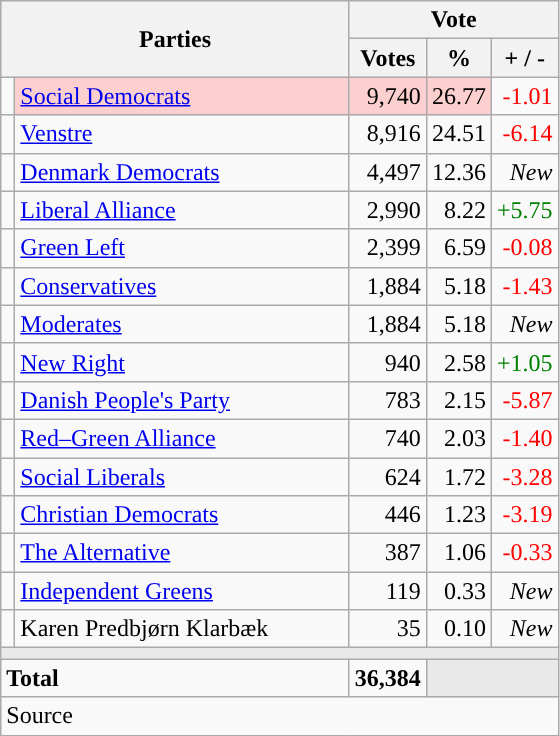<table class="wikitable" style="text-align:right;">
<tr>
<th style="text-align:centre;" rowspan="2" colspan="2" width="225">Parties</th>
<th colspan="3">Vote</th>
</tr>
<tr>
<th width="15">Votes</th>
<th width="15">%</th>
<th width="15">+ / -</th>
</tr>
<tr>
<td width="2" style="color:inherit;background:"></td>
<td bgcolor=#fbd0ce  align="left"><a href='#'>Social Democrats</a></td>
<td bgcolor=#fbd0ce>9,740</td>
<td bgcolor=#fbd0ce>26.77</td>
<td style=color:red;>-1.01</td>
</tr>
<tr>
<td width="2" style="color:inherit;background:"></td>
<td align="left"><a href='#'>Venstre</a></td>
<td>8,916</td>
<td>24.51</td>
<td style=color:red;>-6.14</td>
</tr>
<tr>
<td width="2" style="color:inherit;background:"></td>
<td align="left"><a href='#'>Denmark Democrats</a></td>
<td>4,497</td>
<td>12.36</td>
<td><em>New</em></td>
</tr>
<tr>
<td width="2" style="color:inherit;background:"></td>
<td align="left"><a href='#'>Liberal Alliance</a></td>
<td>2,990</td>
<td>8.22</td>
<td style=color:green;>+5.75</td>
</tr>
<tr>
<td width="2" style="color:inherit;background:"></td>
<td align="left"><a href='#'>Green Left</a></td>
<td>2,399</td>
<td>6.59</td>
<td style=color:red;>-0.08</td>
</tr>
<tr>
<td width="2" style="color:inherit;background:"></td>
<td align="left"><a href='#'>Conservatives</a></td>
<td>1,884</td>
<td>5.18</td>
<td style=color:red;>-1.43</td>
</tr>
<tr>
<td width="2" style="color:inherit;background:"></td>
<td align="left"><a href='#'>Moderates</a></td>
<td>1,884</td>
<td>5.18</td>
<td><em>New</em></td>
</tr>
<tr>
<td width="2" style="color:inherit;background:"></td>
<td align="left"><a href='#'>New Right</a></td>
<td>940</td>
<td>2.58</td>
<td style=color:green;>+1.05</td>
</tr>
<tr>
<td width="2" style="color:inherit;background:"></td>
<td align="left"><a href='#'>Danish People's Party</a></td>
<td>783</td>
<td>2.15</td>
<td style=color:red;>-5.87</td>
</tr>
<tr>
<td width="2" style="color:inherit;background:"></td>
<td align="left"><a href='#'>Red–Green Alliance</a></td>
<td>740</td>
<td>2.03</td>
<td style=color:red;>-1.40</td>
</tr>
<tr>
<td width="2" style="color:inherit;background:"></td>
<td align="left"><a href='#'>Social Liberals</a></td>
<td>624</td>
<td>1.72</td>
<td style=color:red;>-3.28</td>
</tr>
<tr>
<td width="2" style="color:inherit;background:"></td>
<td align="left"><a href='#'>Christian Democrats</a></td>
<td>446</td>
<td>1.23</td>
<td style=color:red;>-3.19</td>
</tr>
<tr>
<td width="2" style="color:inherit;background:"></td>
<td align="left"><a href='#'>The Alternative</a></td>
<td>387</td>
<td>1.06</td>
<td style=color:red;>-0.33</td>
</tr>
<tr>
<td width="2" style="color:inherit;background:"></td>
<td align="left"><a href='#'>Independent Greens</a></td>
<td>119</td>
<td>0.33</td>
<td><em>New</em></td>
</tr>
<tr>
<td width="2" style="color:inherit;background:"></td>
<td align="left">Karen Predbjørn Klarbæk</td>
<td>35</td>
<td>0.10</td>
<td><em>New</em></td>
</tr>
<tr>
<td colspan="7" bgcolor="#E9E9E9"></td>
</tr>
<tr>
<td align="left" colspan="2"><strong>Total</strong></td>
<td><strong>36,384</strong></td>
<td bgcolor="#E9E9E9" colspan="2"></td>
</tr>
<tr>
<td align="left" colspan="6">Source</td>
</tr>
</table>
